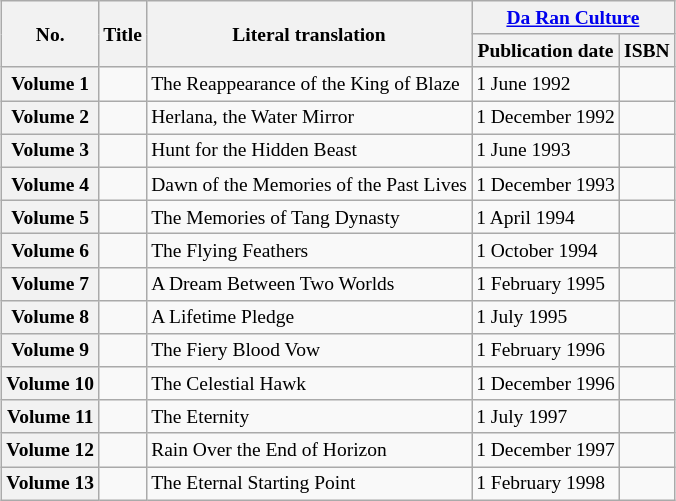<table class=wikitable style="font-size:small;margin:0 auto;">
<tr>
<th rowspan="2">No.</th>
<th rowspan="2">Title</th>
<th rowspan="2">Literal translation</th>
<th colspan="2"> <a href='#'>Da Ran Culture</a></th>
</tr>
<tr>
<th>Publication date</th>
<th>ISBN</th>
</tr>
<tr>
<th>Volume 1</th>
<td></td>
<td>The Reappearance of the King of Blaze</td>
<td>1 June 1992</td>
<td></td>
</tr>
<tr>
<th>Volume 2</th>
<td></td>
<td>Herlana, the Water Mirror</td>
<td>1 December 1992</td>
<td></td>
</tr>
<tr>
<th>Volume 3</th>
<td></td>
<td>Hunt for the Hidden Beast</td>
<td>1 June 1993</td>
<td></td>
</tr>
<tr>
<th>Volume 4</th>
<td></td>
<td>Dawn of the Memories of the Past Lives</td>
<td>1 December 1993</td>
<td></td>
</tr>
<tr>
<th>Volume 5</th>
<td></td>
<td>The Memories of Tang Dynasty</td>
<td>1 April 1994</td>
<td></td>
</tr>
<tr>
<th>Volume 6</th>
<td></td>
<td>The Flying Feathers</td>
<td>1 October 1994</td>
<td></td>
</tr>
<tr>
<th>Volume 7</th>
<td></td>
<td>A Dream Between Two Worlds</td>
<td>1 February 1995</td>
<td></td>
</tr>
<tr>
<th>Volume 8</th>
<td></td>
<td>A Lifetime Pledge</td>
<td>1 July 1995</td>
<td></td>
</tr>
<tr>
<th>Volume 9</th>
<td></td>
<td>The Fiery Blood Vow</td>
<td>1 February 1996</td>
<td></td>
</tr>
<tr>
<th>Volume 10</th>
<td></td>
<td>The Celestial Hawk</td>
<td>1 December 1996</td>
<td></td>
</tr>
<tr>
<th>Volume 11</th>
<td></td>
<td>The Eternity</td>
<td>1 July 1997</td>
<td></td>
</tr>
<tr>
<th>Volume 12</th>
<td></td>
<td>Rain Over the End of Horizon</td>
<td>1 December 1997</td>
<td></td>
</tr>
<tr>
<th>Volume 13</th>
<td></td>
<td>The Eternal Starting Point</td>
<td>1 February 1998</td>
<td></td>
</tr>
</table>
